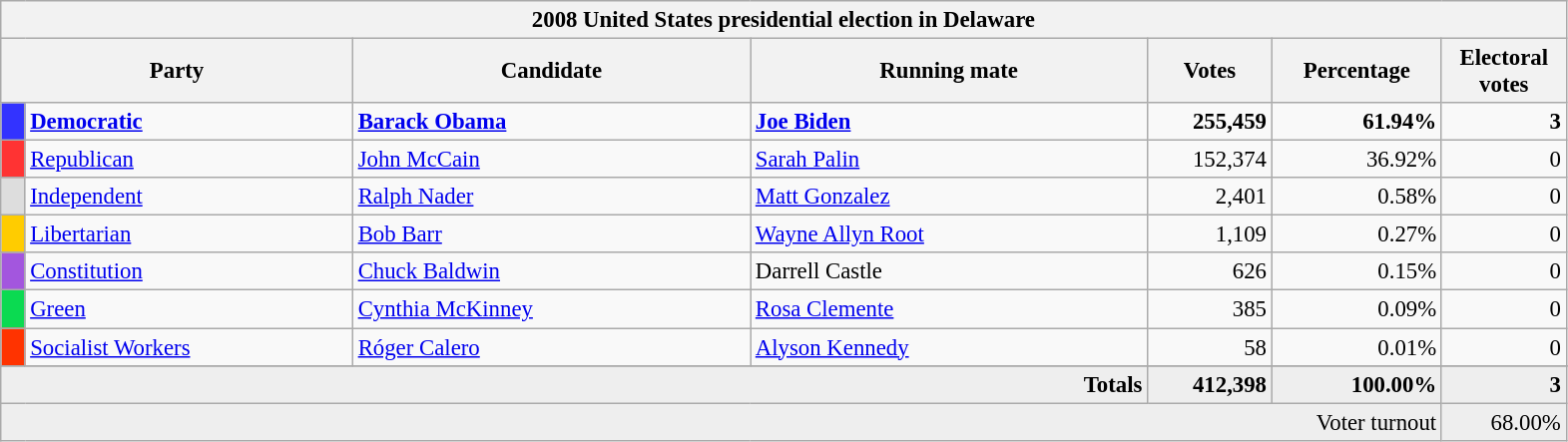<table class="wikitable" style="font-size: 95%;">
<tr>
<th colspan="7">2008 United States presidential election in Delaware</th>
</tr>
<tr>
<th colspan="2" style="width: 15em">Party</th>
<th style="width: 17em">Candidate</th>
<th style="width: 17em">Running mate</th>
<th style="width: 5em">Votes</th>
<th style="width: 7em">Percentage</th>
<th style="width: 5em">Electoral votes</th>
</tr>
<tr>
<th style="background-color:#3333FF; width: 3px"></th>
<td style="width: 130px"><strong><a href='#'>Democratic</a></strong></td>
<td><strong><a href='#'>Barack Obama</a></strong></td>
<td><strong><a href='#'>Joe Biden</a></strong></td>
<td align="right"><strong>255,459</strong></td>
<td align="right"><strong>61.94%</strong></td>
<td align="right"><strong>3</strong></td>
</tr>
<tr>
<th style="background-color:#FF3333; width: 3px"></th>
<td style="width: 130px"><a href='#'>Republican</a></td>
<td><a href='#'>John McCain</a></td>
<td><a href='#'>Sarah Palin</a></td>
<td align="right">152,374</td>
<td align="right">36.92%</td>
<td align="right">0</td>
</tr>
<tr>
<th style="background-color:#DDDDDD; width: 3px"></th>
<td style="width: 130px"><a href='#'>Independent</a></td>
<td><a href='#'>Ralph Nader</a></td>
<td><a href='#'>Matt Gonzalez</a></td>
<td align="right">2,401</td>
<td align="right">0.58%</td>
<td align="right">0</td>
</tr>
<tr>
<th style="background-color:#FFCC00; width: 3px"></th>
<td style="width: 130px"><a href='#'>Libertarian</a></td>
<td><a href='#'>Bob Barr</a></td>
<td><a href='#'>Wayne Allyn Root</a></td>
<td align="right">1,109</td>
<td align="right">0.27%</td>
<td align="right">0</td>
</tr>
<tr>
<th style="background-color:#A356DE; width: 3px"></th>
<td style="width: 130px"><a href='#'>Constitution</a></td>
<td><a href='#'>Chuck Baldwin</a></td>
<td>Darrell Castle</td>
<td align="right">626</td>
<td align="right">0.15%</td>
<td align="right">0</td>
</tr>
<tr>
<th style="background-color:#0BDA51; width: 3px"></th>
<td style="width: 130px"><a href='#'>Green</a></td>
<td><a href='#'>Cynthia McKinney</a></td>
<td><a href='#'>Rosa Clemente</a></td>
<td align="right">385</td>
<td align="right">0.09%</td>
<td align="right">0</td>
</tr>
<tr>
<th style="background-color:#FF3300; width: 3px"></th>
<td style="width: 130px"><a href='#'>Socialist Workers</a></td>
<td><a href='#'>Róger Calero</a></td>
<td><a href='#'>Alyson Kennedy</a></td>
<td align="right">58</td>
<td align="right">0.01%</td>
<td align="right">0</td>
</tr>
<tr>
</tr>
<tr bgcolor="#EEEEEE">
<td colspan="4" align="right"><strong>Totals</strong></td>
<td align="right"><strong>412,398</strong></td>
<td align="right"><strong>100.00%</strong></td>
<td align="right"><strong>3</strong></td>
</tr>
<tr bgcolor="#EEEEEE">
<td colspan="6" align="right">Voter turnout</td>
<td colspan="1" align="right">68.00%</td>
</tr>
</table>
